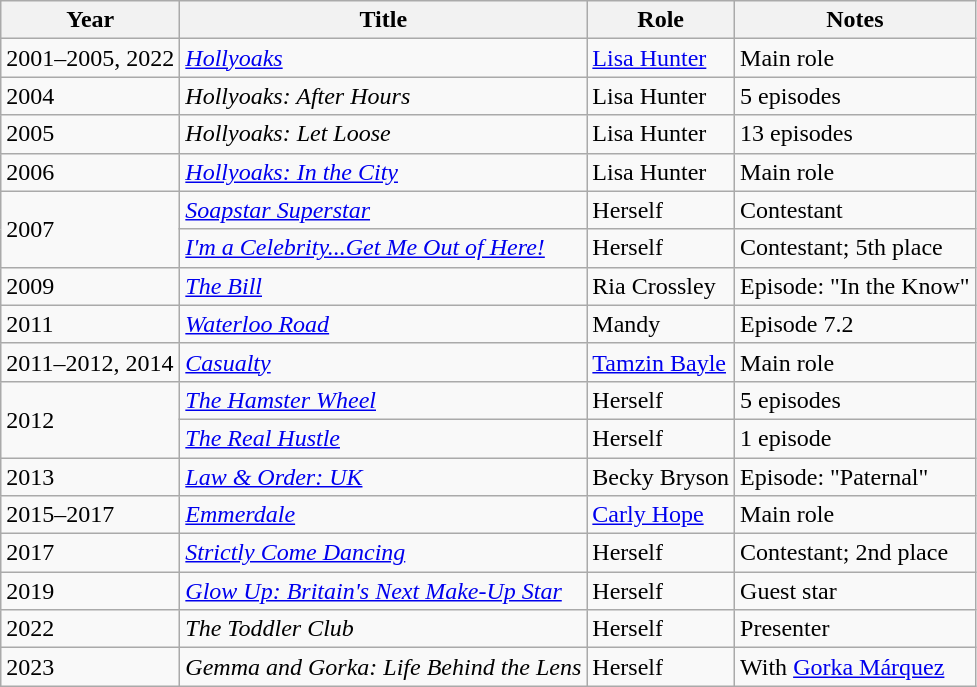<table class="wikitable sortable">
<tr>
<th>Year</th>
<th>Title</th>
<th>Role</th>
<th class="unsortable">Notes</th>
</tr>
<tr>
<td>2001–2005, 2022</td>
<td><em><a href='#'>Hollyoaks</a></em></td>
<td><a href='#'>Lisa Hunter</a></td>
<td>Main role</td>
</tr>
<tr>
<td>2004</td>
<td><em>Hollyoaks: After Hours</em></td>
<td>Lisa Hunter</td>
<td>5 episodes</td>
</tr>
<tr>
<td>2005</td>
<td><em>Hollyoaks: Let Loose</em></td>
<td>Lisa Hunter</td>
<td>13 episodes</td>
</tr>
<tr>
<td>2006</td>
<td><em><a href='#'>Hollyoaks: In the City</a></em></td>
<td>Lisa Hunter</td>
<td>Main role</td>
</tr>
<tr>
<td rowspan="2">2007</td>
<td><em><a href='#'>Soapstar Superstar</a></em></td>
<td>Herself</td>
<td>Contestant</td>
</tr>
<tr>
<td><em><a href='#'>I'm a Celebrity...Get Me Out of Here!</a></em></td>
<td>Herself</td>
<td>Contestant; 5th place</td>
</tr>
<tr>
<td>2009</td>
<td><em><a href='#'>The Bill</a></em></td>
<td>Ria Crossley</td>
<td>Episode: "In the Know"</td>
</tr>
<tr>
<td>2011</td>
<td><em><a href='#'>Waterloo Road</a></em></td>
<td>Mandy</td>
<td>Episode 7.2</td>
</tr>
<tr>
<td>2011–2012, 2014</td>
<td><em><a href='#'>Casualty</a></em></td>
<td><a href='#'>Tamzin Bayle</a></td>
<td>Main role</td>
</tr>
<tr>
<td rowspan="2">2012</td>
<td><em><a href='#'>The Hamster Wheel</a></em></td>
<td>Herself</td>
<td>5 episodes</td>
</tr>
<tr>
<td><em><a href='#'>The Real Hustle</a></em></td>
<td>Herself</td>
<td>1 episode</td>
</tr>
<tr>
<td>2013</td>
<td><em><a href='#'>Law & Order: UK</a></em></td>
<td>Becky Bryson</td>
<td>Episode: "Paternal"</td>
</tr>
<tr>
<td>2015–2017</td>
<td><em><a href='#'>Emmerdale</a></em></td>
<td><a href='#'>Carly Hope</a></td>
<td>Main role</td>
</tr>
<tr>
<td>2017</td>
<td><em><a href='#'>Strictly Come Dancing</a></em></td>
<td>Herself</td>
<td>Contestant; 2nd place</td>
</tr>
<tr>
<td>2019</td>
<td><em><a href='#'>Glow Up: Britain's Next Make-Up Star</a></em></td>
<td>Herself</td>
<td>Guest star</td>
</tr>
<tr>
<td>2022</td>
<td><em>The Toddler Club</em></td>
<td>Herself</td>
<td>Presenter</td>
</tr>
<tr>
<td>2023</td>
<td><em>Gemma and Gorka: Life Behind the Lens</em></td>
<td>Herself</td>
<td>With <a href='#'>Gorka Márquez</a></td>
</tr>
</table>
